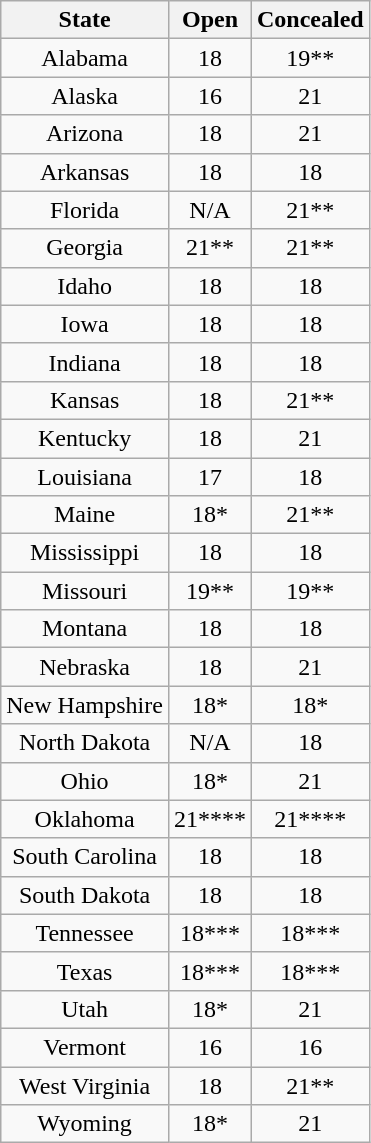<table class="wikitable sortable" style="text-align: center">
<tr>
<th>State</th>
<th>Open</th>
<th>Concealed</th>
</tr>
<tr>
<td>Alabama</td>
<td>18</td>
<td>19**</td>
</tr>
<tr>
<td>Alaska</td>
<td>16</td>
<td>21</td>
</tr>
<tr>
<td>Arizona</td>
<td>18</td>
<td>21</td>
</tr>
<tr>
<td>Arkansas</td>
<td>18</td>
<td>18</td>
</tr>
<tr>
<td>Florida</td>
<td>N/A</td>
<td>21**</td>
</tr>
<tr>
<td>Georgia</td>
<td>21**</td>
<td>21**</td>
</tr>
<tr>
<td>Idaho</td>
<td>18</td>
<td>18</td>
</tr>
<tr>
<td>Iowa</td>
<td>18</td>
<td>18</td>
</tr>
<tr>
<td>Indiana</td>
<td>18</td>
<td>18</td>
</tr>
<tr>
<td>Kansas</td>
<td>18</td>
<td>21**</td>
</tr>
<tr>
<td>Kentucky</td>
<td>18</td>
<td>21</td>
</tr>
<tr>
<td>Louisiana</td>
<td>17</td>
<td>18</td>
</tr>
<tr>
<td>Maine</td>
<td>18*</td>
<td>21**</td>
</tr>
<tr>
<td>Mississippi</td>
<td>18</td>
<td>18</td>
</tr>
<tr>
<td>Missouri</td>
<td>19**</td>
<td>19**</td>
</tr>
<tr>
<td>Montana</td>
<td>18</td>
<td>18</td>
</tr>
<tr>
<td>Nebraska</td>
<td>18</td>
<td>21</td>
</tr>
<tr>
<td>New Hampshire</td>
<td>18*</td>
<td>18*</td>
</tr>
<tr>
<td>North Dakota</td>
<td>N/A</td>
<td>18</td>
</tr>
<tr>
<td>Ohio</td>
<td>18*</td>
<td>21</td>
</tr>
<tr>
<td>Oklahoma</td>
<td>21****</td>
<td>21****</td>
</tr>
<tr>
<td>South Carolina</td>
<td>18</td>
<td>18</td>
</tr>
<tr>
<td>South Dakota</td>
<td>18</td>
<td>18</td>
</tr>
<tr>
<td>Tennessee</td>
<td>18***</td>
<td>18***</td>
</tr>
<tr>
<td>Texas</td>
<td>18***</td>
<td>18***</td>
</tr>
<tr>
<td>Utah</td>
<td>18*</td>
<td>21</td>
</tr>
<tr>
<td>Vermont</td>
<td>16</td>
<td>16</td>
</tr>
<tr>
<td>West Virginia</td>
<td>18</td>
<td>21**</td>
</tr>
<tr>
<td>Wyoming</td>
<td>18*</td>
<td>21</td>
</tr>
</table>
